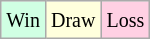<table class="wikitable">
<tr>
<td style="background-color: #d0ffe3;"><small>Win</small></td>
<td style="background-color: #ffffdd;"><small>Draw</small></td>
<td style="background-color: #ffd0e3;"><small>Loss</small></td>
</tr>
</table>
